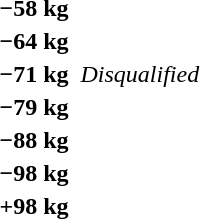<table>
<tr>
<th rowspan=2>−58 kg</th>
<td rowspan=2></td>
<td rowspan=2></td>
<td></td>
</tr>
<tr>
<td></td>
</tr>
<tr>
<th rowspan=2>−64 kg</th>
<td rowspan=2></td>
<td rowspan=2></td>
<td></td>
</tr>
<tr>
<td></td>
</tr>
<tr>
<th rowspan=2>−71 kg</th>
<td rowspan=2></td>
<td rowspan=2> <em>Disqualified</em></td>
<td></td>
</tr>
<tr>
<td></td>
</tr>
<tr>
<th rowspan=2>−79 kg</th>
<td rowspan=2></td>
<td rowspan=2></td>
<td></td>
</tr>
<tr>
<td></td>
</tr>
<tr>
<th rowspan=2>−88 kg</th>
<td rowspan=2></td>
<td rowspan=2></td>
<td></td>
</tr>
<tr>
<td></td>
</tr>
<tr>
<th rowspan=2>−98 kg</th>
<td rowspan=2></td>
<td rowspan=2></td>
<td></td>
</tr>
<tr>
<td></td>
</tr>
<tr>
<th rowspan=2>+98 kg</th>
<td rowspan=2></td>
<td rowspan=2></td>
<td></td>
</tr>
<tr>
<td></td>
</tr>
</table>
